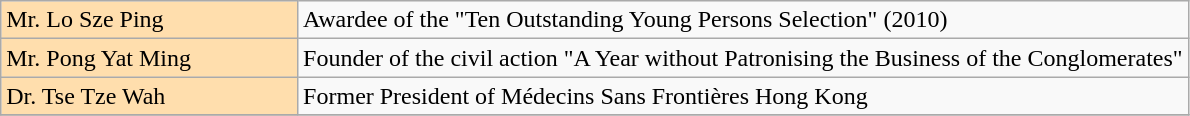<table class="wikitable">
<tr>
<td style="background: #ffdead" width="25%">Mr. Lo Sze Ping</td>
<td>Awardee of the "Ten Outstanding Young Persons Selection" (2010)</td>
</tr>
<tr>
<td style="background: #ffdead" width="25%">Mr. Pong Yat Ming</td>
<td>Founder of the civil action "A Year without Patronising the Business of the Conglomerates"</td>
</tr>
<tr>
<td style="background: #ffdead" width="25%">Dr. Tse Tze Wah</td>
<td>Former President of Médecins Sans Frontières Hong Kong</td>
</tr>
<tr>
</tr>
</table>
